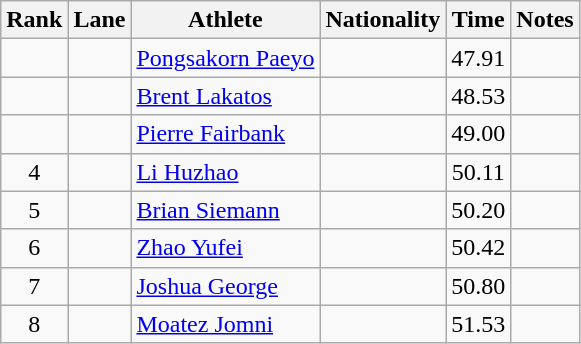<table class="wikitable sortable" style="text-align:center">
<tr>
<th>Rank</th>
<th>Lane</th>
<th>Athlete</th>
<th>Nationality</th>
<th>Time</th>
<th>Notes</th>
</tr>
<tr>
<td></td>
<td></td>
<td align=left><a href='#'>Pongsakorn Paeyo</a></td>
<td align=left></td>
<td>47.91</td>
<td></td>
</tr>
<tr>
<td></td>
<td></td>
<td align=left><a href='#'>Brent Lakatos</a></td>
<td align=left></td>
<td>48.53</td>
<td></td>
</tr>
<tr>
<td></td>
<td></td>
<td align=left><a href='#'>Pierre Fairbank</a></td>
<td align=left></td>
<td>49.00</td>
<td></td>
</tr>
<tr>
<td>4</td>
<td></td>
<td align=left><a href='#'>Li Huzhao</a></td>
<td align=left></td>
<td>50.11</td>
<td></td>
</tr>
<tr>
<td>5</td>
<td></td>
<td align=left><a href='#'>Brian Siemann</a></td>
<td align=left></td>
<td>50.20</td>
<td></td>
</tr>
<tr>
<td>6</td>
<td></td>
<td align=left><a href='#'>Zhao Yufei</a></td>
<td align=left></td>
<td>50.42</td>
<td></td>
</tr>
<tr>
<td>7</td>
<td></td>
<td align=left><a href='#'>Joshua George</a></td>
<td align=left></td>
<td>50.80</td>
<td></td>
</tr>
<tr>
<td>8</td>
<td></td>
<td align=left><a href='#'>Moatez Jomni</a></td>
<td align=left></td>
<td>51.53</td>
<td></td>
</tr>
</table>
